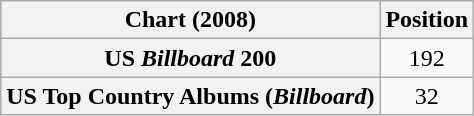<table class="wikitable sortable plainrowheaders" style="text-align:center">
<tr>
<th scope="col">Chart (2008)</th>
<th scope="col">Position</th>
</tr>
<tr>
<th scope="row">US <em>Billboard</em> 200</th>
<td>192</td>
</tr>
<tr>
<th scope="row">US Top Country Albums (<em>Billboard</em>)</th>
<td>32</td>
</tr>
</table>
